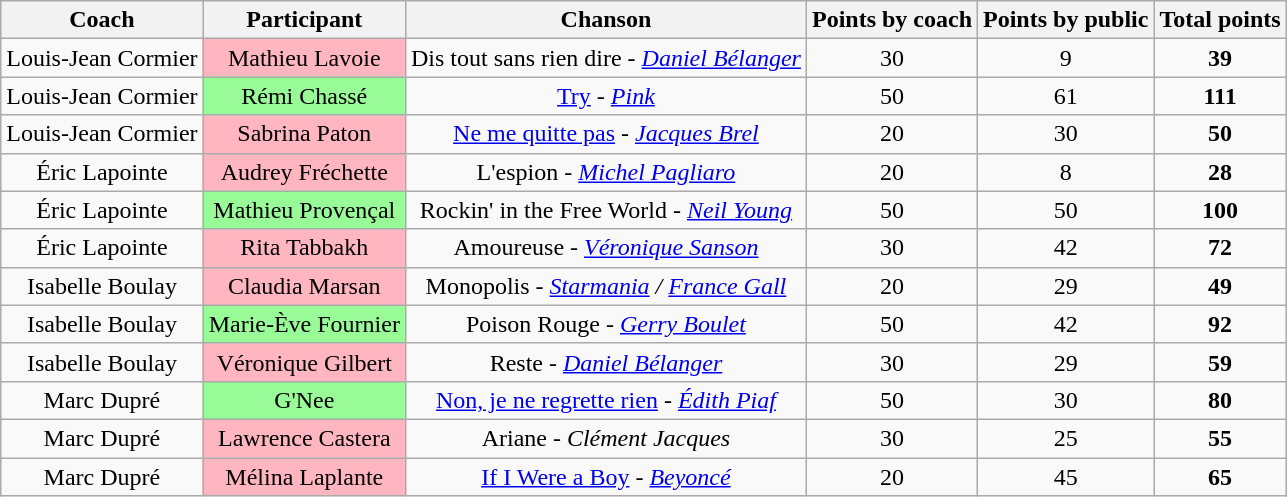<table class="wikitable sortable" style="text-align: center; width: auto;">
<tr>
<th>Coach</th>
<th colspan>Participant</th>
<th>Chanson</th>
<th>Points by coach</th>
<th>Points by public</th>
<th>Total points</th>
</tr>
<tr>
<td>Louis-Jean Cormier</td>
<td style="background:lightpink">Mathieu Lavoie</td>
<td>Dis tout sans rien dire - <em><a href='#'>Daniel Bélanger</a></em></td>
<td>30</td>
<td>9</td>
<td><strong>39</strong></td>
</tr>
<tr>
<td>Louis-Jean Cormier</td>
<td style="background:palegreen">Rémi Chassé</td>
<td><a href='#'>Try</a> - <em><a href='#'>Pink</a></em></td>
<td>50</td>
<td>61</td>
<td><strong>111</strong></td>
</tr>
<tr>
<td>Louis-Jean Cormier</td>
<td style="background:lightpink">Sabrina Paton</td>
<td><a href='#'>Ne me quitte pas</a> - <em><a href='#'>Jacques Brel</a></em></td>
<td>20</td>
<td>30</td>
<td><strong>50</strong></td>
</tr>
<tr>
<td>Éric Lapointe</td>
<td style="background:lightpink">Audrey Fréchette</td>
<td>L'espion - <em><a href='#'>Michel Pagliaro</a></em></td>
<td>20</td>
<td>8</td>
<td><strong>28</strong></td>
</tr>
<tr>
<td>Éric Lapointe</td>
<td style="background:palegreen">Mathieu Provençal</td>
<td>Rockin' in the Free World - <em><a href='#'>Neil Young</a></em></td>
<td>50</td>
<td>50</td>
<td><strong>100</strong></td>
</tr>
<tr>
<td>Éric Lapointe</td>
<td style="background:lightpink">Rita Tabbakh</td>
<td>Amoureuse - <em><a href='#'>Véronique Sanson</a></em></td>
<td>30</td>
<td>42</td>
<td><strong>72</strong></td>
</tr>
<tr>
<td>Isabelle Boulay</td>
<td style="background:lightpink">Claudia Marsan</td>
<td>Monopolis - <em><a href='#'>Starmania</a> / <a href='#'>France Gall</a></em></td>
<td>20</td>
<td>29</td>
<td><strong>49</strong></td>
</tr>
<tr>
<td>Isabelle Boulay</td>
<td style="background:palegreen">Marie-Ève Fournier</td>
<td>Poison Rouge - <em><a href='#'>Gerry Boulet</a></em></td>
<td>50</td>
<td>42</td>
<td><strong>92</strong></td>
</tr>
<tr>
<td>Isabelle Boulay</td>
<td style="background:lightpink">Véronique Gilbert</td>
<td>Reste - <em><a href='#'>Daniel Bélanger</a></em></td>
<td>30</td>
<td>29</td>
<td><strong>59</strong></td>
</tr>
<tr>
<td>Marc Dupré</td>
<td style="background:palegreen">G'Nee</td>
<td><a href='#'>Non, je ne regrette rien</a> - <em><a href='#'>Édith Piaf</a></em></td>
<td>50</td>
<td>30</td>
<td><strong>80</strong></td>
</tr>
<tr>
<td>Marc Dupré</td>
<td style="background:lightpink">Lawrence Castera</td>
<td>Ariane - <em>Clément Jacques</em></td>
<td>30</td>
<td>25</td>
<td><strong>55</strong></td>
</tr>
<tr>
<td>Marc Dupré</td>
<td style="background:lightpink">Mélina Laplante</td>
<td><a href='#'>If I Were a Boy</a> - <em><a href='#'>Beyoncé</a></em></td>
<td>20</td>
<td>45</td>
<td><strong>65</strong></td>
</tr>
</table>
